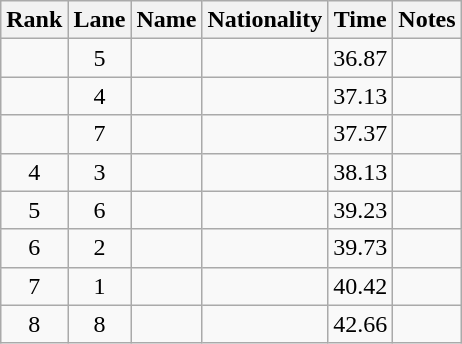<table class="wikitable sortable" style="text-align:center">
<tr>
<th>Rank</th>
<th>Lane</th>
<th>Name</th>
<th>Nationality</th>
<th>Time</th>
<th>Notes</th>
</tr>
<tr>
<td></td>
<td>5</td>
<td align=left></td>
<td align=left></td>
<td>36.87</td>
<td></td>
</tr>
<tr>
<td></td>
<td>4</td>
<td align=left></td>
<td align=left></td>
<td>37.13</td>
<td></td>
</tr>
<tr>
<td></td>
<td>7</td>
<td align=left></td>
<td align=left></td>
<td>37.37</td>
<td></td>
</tr>
<tr>
<td>4</td>
<td>3</td>
<td align=left></td>
<td align=left></td>
<td>38.13</td>
<td></td>
</tr>
<tr>
<td>5</td>
<td>6</td>
<td align=left></td>
<td align=left></td>
<td>39.23</td>
<td></td>
</tr>
<tr>
<td>6</td>
<td>2</td>
<td align=left></td>
<td align=left></td>
<td>39.73</td>
<td></td>
</tr>
<tr>
<td>7</td>
<td>1</td>
<td align=left></td>
<td align=left></td>
<td>40.42</td>
<td></td>
</tr>
<tr>
<td>8</td>
<td>8</td>
<td align=left></td>
<td align=left></td>
<td>42.66</td>
<td></td>
</tr>
</table>
